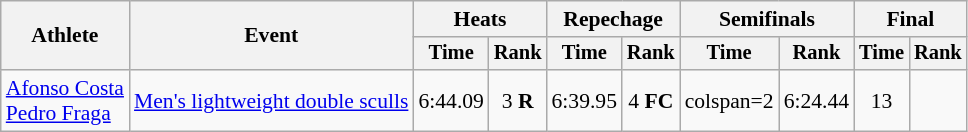<table class="wikitable" style="font-size:90%">
<tr>
<th rowspan="2">Athlete</th>
<th rowspan="2">Event</th>
<th colspan="2">Heats</th>
<th colspan="2">Repechage</th>
<th colspan="2">Semifinals</th>
<th colspan="2">Final</th>
</tr>
<tr style="font-size:95%">
<th>Time</th>
<th>Rank</th>
<th>Time</th>
<th>Rank</th>
<th>Time</th>
<th>Rank</th>
<th>Time</th>
<th>Rank</th>
</tr>
<tr align=center>
<td align=left><a href='#'>Afonso Costa</a><br><a href='#'>Pedro Fraga</a></td>
<td align=left><a href='#'>Men's lightweight double sculls</a></td>
<td>6:44.09</td>
<td>3 <strong>R</strong></td>
<td>6:39.95</td>
<td>4 <strong>FC</strong></td>
<td>colspan=2 </td>
<td>6:24.44</td>
<td>13</td>
</tr>
</table>
